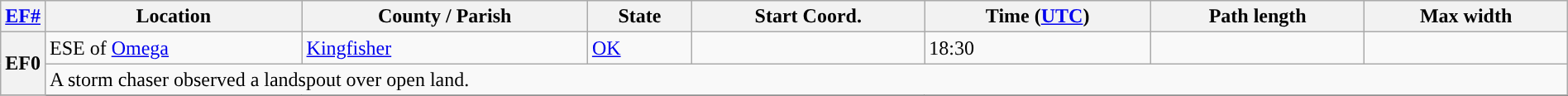<table class="wikitable sortable" style="width:100%;">
<tr>
<th scope="col" width="2%" align="center"><a href='#'>EF#</a></th>
<th scope="col" align="center" class="unsortable">Location</th>
<th scope="col" align="center" class="unsortable">County / Parish</th>
<th scope="col" align="center">State</th>
<th scope="col" align="center">Start Coord.</th>
<th scope="col" align="center">Time (<a href='#'>UTC</a>)</th>
<th scope="col" align="center">Path length</th>
<th scope="col" align="center">Max width</th>
</tr>
<tr>
<th scope="row" rowspan="2" style="background-color:#">EF0</th>
<td>ESE of <a href='#'>Omega</a></td>
<td><a href='#'>Kingfisher</a></td>
<td><a href='#'>OK</a></td>
<td></td>
<td>18:30</td>
<td></td>
<td></td>
</tr>
<tr class="expand-child">
<td colspan="8" style=" border-bottom: 1px solid black;">A storm chaser observed a landspout over open land.</td>
</tr>
<tr>
</tr>
</table>
